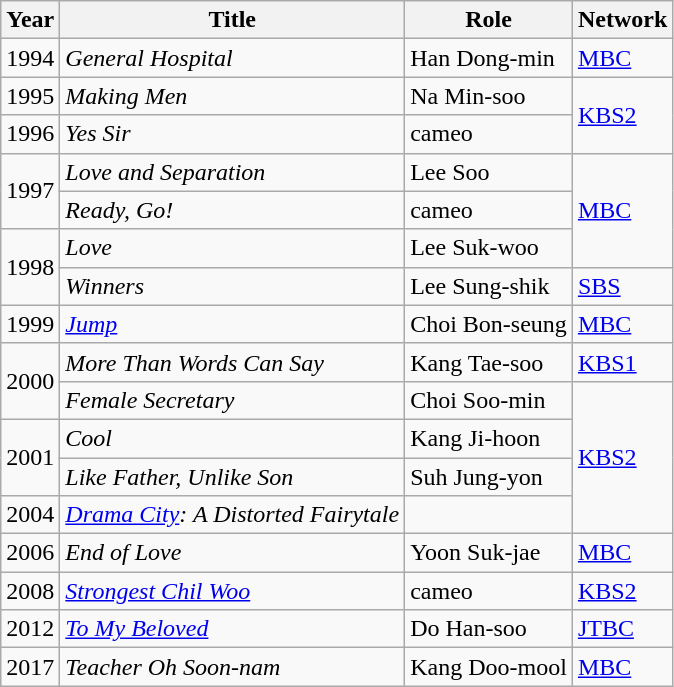<table class="wikitable sortable">
<tr>
<th>Year</th>
<th>Title</th>
<th>Role</th>
<th>Network</th>
</tr>
<tr>
<td>1994</td>
<td><em>General Hospital</em></td>
<td>Han Dong-min</td>
<td><a href='#'>MBC</a></td>
</tr>
<tr>
<td>1995</td>
<td><em>Making Men</em></td>
<td>Na Min-soo</td>
<td rowspan=2><a href='#'>KBS2</a></td>
</tr>
<tr>
<td>1996</td>
<td><em>Yes Sir</em></td>
<td>cameo</td>
</tr>
<tr>
<td rowspan=2>1997</td>
<td><em>Love and Separation</em></td>
<td>Lee Soo</td>
<td rowspan=3><a href='#'>MBC</a></td>
</tr>
<tr>
<td><em>Ready, Go!</em></td>
<td>cameo</td>
</tr>
<tr>
<td rowspan=2>1998</td>
<td><em>Love</em></td>
<td>Lee Suk-woo</td>
</tr>
<tr>
<td><em>Winners</em></td>
<td>Lee Sung-shik</td>
<td><a href='#'>SBS</a></td>
</tr>
<tr>
<td>1999</td>
<td><em><a href='#'>Jump</a></em></td>
<td>Choi Bon-seung</td>
<td><a href='#'>MBC</a></td>
</tr>
<tr>
<td rowspan=2>2000</td>
<td><em>More Than Words Can Say</em></td>
<td>Kang Tae-soo</td>
<td><a href='#'>KBS1</a></td>
</tr>
<tr>
<td><em>Female Secretary</em></td>
<td>Choi Soo-min</td>
<td rowspan=4><a href='#'>KBS2</a></td>
</tr>
<tr>
<td rowspan=2>2001</td>
<td><em>Cool</em></td>
<td>Kang Ji-hoon</td>
</tr>
<tr>
<td><em>Like Father, Unlike Son</em></td>
<td>Suh Jung-yon</td>
</tr>
<tr>
<td>2004</td>
<td><em><a href='#'>Drama City</a>: A Distorted Fairytale</em></td>
<td></td>
</tr>
<tr>
<td>2006</td>
<td><em>End of Love</em></td>
<td>Yoon Suk-jae</td>
<td><a href='#'>MBC</a></td>
</tr>
<tr>
<td>2008</td>
<td><em><a href='#'>Strongest Chil Woo</a></em></td>
<td>cameo</td>
<td><a href='#'>KBS2</a></td>
</tr>
<tr>
<td>2012</td>
<td><em><a href='#'>To My Beloved</a></em></td>
<td>Do Han-soo</td>
<td><a href='#'>JTBC</a></td>
</tr>
<tr>
<td>2017</td>
<td><em>Teacher Oh Soon-nam</em></td>
<td>Kang Doo-mool</td>
<td><a href='#'>MBC</a></td>
</tr>
</table>
